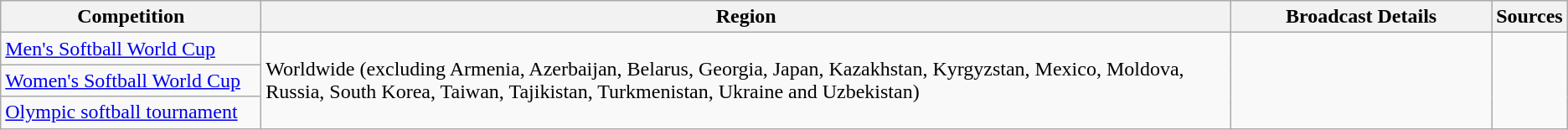<table class="wikitable">
<tr>
<th width="200">Competition</th>
<th>Region</th>
<th width="200">Broadcast Details</th>
<th>Sources</th>
</tr>
<tr>
<td><a href='#'>Men's Softball World Cup</a></td>
<td rowspan="3">Worldwide (excluding Armenia, Azerbaijan, Belarus, Georgia, Japan, Kazakhstan, Kyrgyzstan, Mexico, Moldova, Russia, South Korea, Taiwan, Tajikistan, Turkmenistan, Ukraine and Uzbekistan)</td>
<td rowspan="3"></td>
<td rowspan="3"></td>
</tr>
<tr>
<td><a href='#'>Women's Softball World Cup</a></td>
</tr>
<tr>
<td><a href='#'>Olympic softball tournament</a></td>
</tr>
</table>
